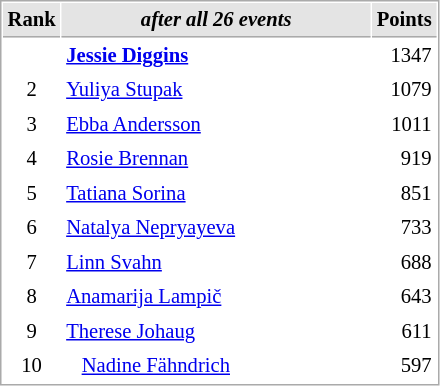<table cellspacing="1" cellpadding="3" style="border:1px solid #AAAAAA;font-size:86%">
<tr style="background-color: #E4E4E4;">
<th style="border-bottom:1px solid #AAAAAA" width=10>Rank</th>
<th style="border-bottom:1px solid #AAAAAA" width=200><em>after all 26 events</em></th>
<th style="border-bottom:1px solid #AAAAAA" width=20 align=right>Points</th>
</tr>
<tr>
<td align=center></td>
<td> <strong><a href='#'>Jessie Diggins</a></strong></td>
<td align=right>1347</td>
</tr>
<tr>
<td align=center>2</td>
<td> <a href='#'>Yuliya Stupak</a></td>
<td align=right>1079</td>
</tr>
<tr>
<td align=center>3</td>
<td> <a href='#'>Ebba Andersson</a></td>
<td align=right>1011</td>
</tr>
<tr>
<td align=center>4</td>
<td> <a href='#'>Rosie Brennan</a></td>
<td align=right>919</td>
</tr>
<tr>
<td align=center>5</td>
<td> <a href='#'>Tatiana Sorina</a></td>
<td align=right>851</td>
</tr>
<tr>
<td align=center>6</td>
<td> <a href='#'>Natalya Nepryayeva</a></td>
<td align=right>733</td>
</tr>
<tr>
<td align=center>7</td>
<td> <a href='#'>Linn Svahn</a></td>
<td align=right>688</td>
</tr>
<tr>
<td align=center>8</td>
<td> <a href='#'>Anamarija Lampič</a></td>
<td align=right>643</td>
</tr>
<tr>
<td align=center>9</td>
<td> <a href='#'>Therese Johaug</a></td>
<td align=right>611</td>
</tr>
<tr>
<td align=center>10</td>
<td>   <a href='#'>Nadine Fähndrich</a></td>
<td align=right>597</td>
</tr>
</table>
